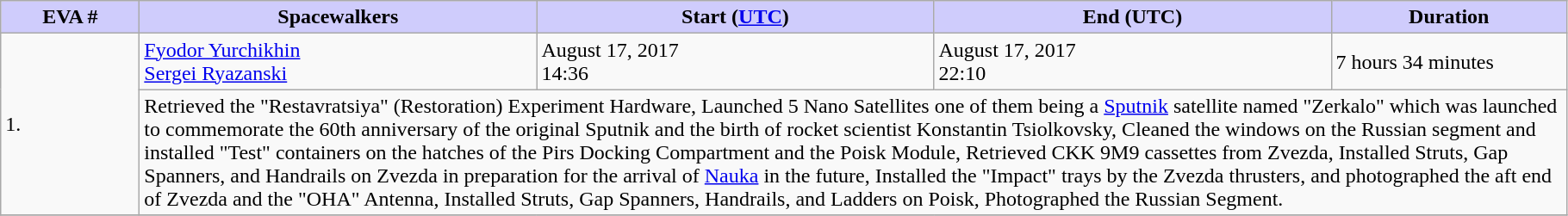<table class="wikitable">
<tr bgcolor="#cfccfc">
<td scope="col" width="100" align="center"><strong>EVA #</strong></td>
<td scope="col" width="300" align="center"><strong>Spacewalkers</strong></td>
<td scope="col" width="300" align="center"><strong>Start (<a href='#'>UTC</a>)</strong></td>
<td scope="col" width="300" align="center"><strong>End (UTC)</strong></td>
<td scope="col" width="175" align="center"><strong>Duration</strong></td>
</tr>
<tr>
<td rowspan="2">1.</td>
<td> <a href='#'>Fyodor Yurchikhin</a><br> <a href='#'>Sergei Ryazanski</a></td>
<td>August 17, 2017<br>14:36</td>
<td>August 17, 2017<br>22:10</td>
<td>7 hours 34 minutes</td>
</tr>
<tr>
<td colspan="4">Retrieved the "Restavratsiya" (Restoration) Experiment Hardware, Launched 5 Nano Satellites one of them being a <a href='#'>Sputnik</a> satellite named "Zerkalo" which was launched to commemorate the 60th anniversary of the original Sputnik and the birth of rocket scientist Konstantin Tsiolkovsky, Cleaned the windows on the Russian segment and installed "Test" containers on the hatches of the Pirs Docking Compartment and the Poisk Module, Retrieved CKK 9M9 cassettes from Zvezda, Installed Struts, Gap Spanners, and Handrails on Zvezda in preparation for the arrival of <a href='#'>Nauka</a> in the future, Installed the "Impact" trays by the Zvezda thrusters, and photographed the aft end of Zvezda and the "OHA" Antenna, Installed Struts, Gap Spanners, Handrails, and Ladders on Poisk, Photographed the Russian Segment.</td>
</tr>
<tr>
</tr>
</table>
